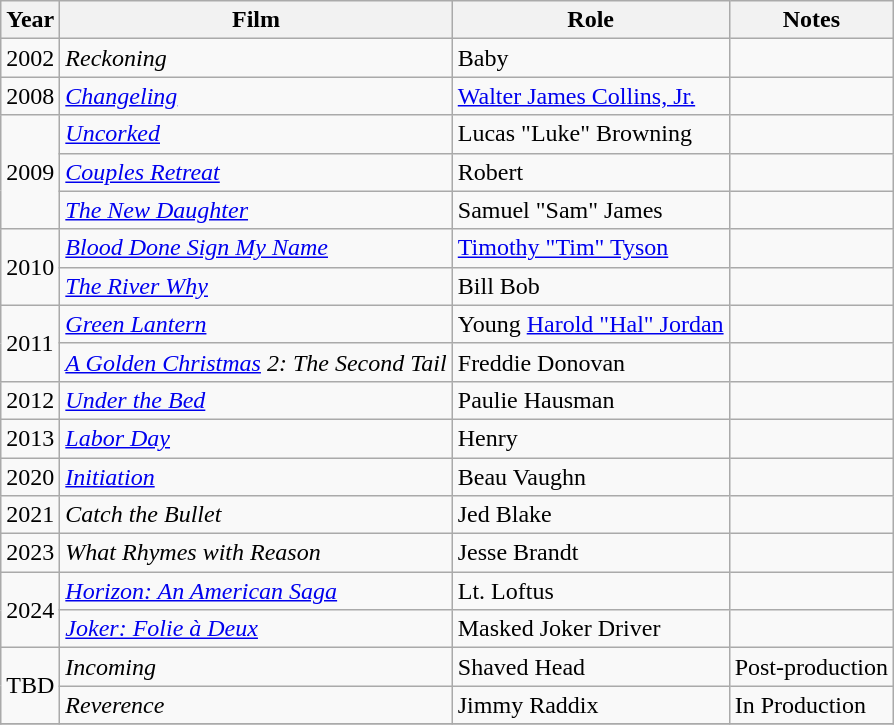<table class="wikitable sortable">
<tr>
<th>Year</th>
<th>Film</th>
<th>Role</th>
<th scope="col" class="unsortable">Notes</th>
</tr>
<tr>
<td>2002</td>
<td><em>Reckoning</em></td>
<td>Baby</td>
<td></td>
</tr>
<tr>
<td>2008</td>
<td><em><a href='#'>Changeling</a></em></td>
<td><a href='#'>Walter James Collins, Jr.</a></td>
<td></td>
</tr>
<tr>
<td rowspan=3>2009</td>
<td><em><a href='#'>Uncorked</a></em></td>
<td>Lucas "Luke" Browning</td>
<td></td>
</tr>
<tr>
<td><em><a href='#'>Couples Retreat</a></em></td>
<td>Robert</td>
<td></td>
</tr>
<tr>
<td><em><a href='#'>The New Daughter</a></em></td>
<td>Samuel "Sam" James</td>
<td></td>
</tr>
<tr>
<td rowspan=2>2010</td>
<td><em><a href='#'>Blood Done Sign My Name</a></em></td>
<td><a href='#'>Timothy "Tim" Tyson</a></td>
<td></td>
</tr>
<tr>
<td><em><a href='#'>The River Why</a></em></td>
<td>Bill Bob</td>
<td></td>
</tr>
<tr>
<td rowspan=2>2011</td>
<td><em><a href='#'>Green Lantern</a></em></td>
<td>Young <a href='#'>Harold "Hal" Jordan</a></td>
<td></td>
</tr>
<tr>
<td><em><a href='#'>A Golden Christmas</a> 2: The Second Tail</em></td>
<td>Freddie Donovan</td>
<td></td>
</tr>
<tr>
<td>2012</td>
<td><em><a href='#'>Under the Bed</a></em></td>
<td>Paulie Hausman</td>
<td></td>
</tr>
<tr>
<td>2013</td>
<td><em><a href='#'>Labor Day</a></em></td>
<td>Henry</td>
<td></td>
</tr>
<tr>
<td>2020</td>
<td><em><a href='#'>Initiation</a></em></td>
<td>Beau Vaughn</td>
<td></td>
</tr>
<tr>
<td>2021</td>
<td><em>Catch the Bullet</em></td>
<td>Jed Blake</td>
<td></td>
</tr>
<tr>
<td>2023</td>
<td><em>What Rhymes with Reason</em></td>
<td>Jesse  Brandt</td>
<td></td>
</tr>
<tr>
<td rowspan=2>2024</td>
<td><em><a href='#'>Horizon: An American Saga</a></em></td>
<td>Lt. Loftus</td>
<td></td>
</tr>
<tr>
<td><em><a href='#'>Joker: Folie à Deux</a></em></td>
<td>Masked Joker Driver</td>
<td></td>
</tr>
<tr>
<td rowspan=2>TBD</td>
<td><em>Incoming</em></td>
<td>Shaved Head</td>
<td>Post-production</td>
</tr>
<tr>
<td><em>Reverence</em></td>
<td>Jimmy Raddix</td>
<td>In Production</td>
</tr>
<tr>
</tr>
</table>
